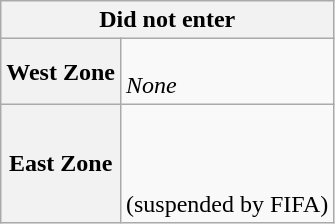<table class="wikitable collapsible collapsed">
<tr>
<th colspan=2>Did not enter</th>
</tr>
<tr>
<th>West Zone</th>
<td><br><em>None</em></td>
</tr>
<tr>
<th>East Zone</th>
<td><br><br>
<br>
 (suspended by FIFA)<br>
</td>
</tr>
</table>
